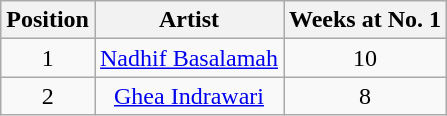<table class="wikitable plainrowheaders" style="text-align:center;">
<tr>
<th scope="col">Position</th>
<th scope="col">Artist</th>
<th scope="col">Weeks at No. 1</th>
</tr>
<tr>
<td>1</td>
<td><a href='#'>Nadhif Basalamah</a></td>
<td>10</td>
</tr>
<tr>
<td>2</td>
<td><a href='#'>Ghea Indrawari</a></td>
<td>8</td>
</tr>
</table>
